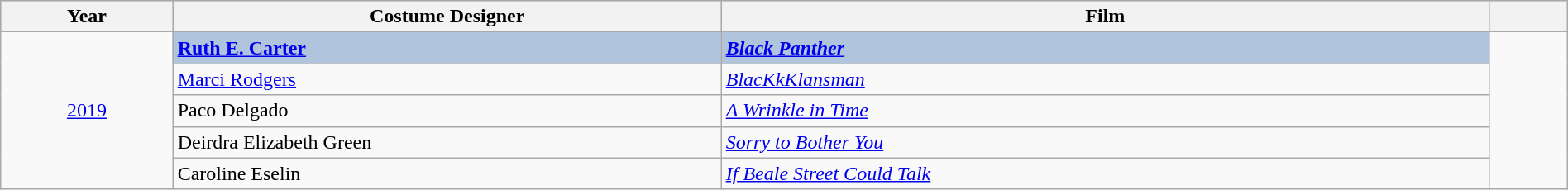<table class="wikitable" style="width:100%;">
<tr style="background:#bebebe;">
<th style="width:11%;">Year</th>
<th style="width:35%;">Costume Designer</th>
<th style="width:49%;">Film</th>
<th style="width:5%;"></th>
</tr>
<tr>
<td rowspan="5" align="center"><a href='#'>2019</a></td>
<td style="background:#B0C4DE"><strong><a href='#'>Ruth E. Carter</a></strong></td>
<td style="background:#B0C4DE"><strong><em><a href='#'>Black Panther</a></em></strong></td>
<td rowspan="5" align="center"></td>
</tr>
<tr>
<td><a href='#'>Marci Rodgers</a></td>
<td><em><a href='#'>BlacKkKlansman</a></em></td>
</tr>
<tr>
<td>Paco Delgado</td>
<td><em><a href='#'>A Wrinkle in Time</a></em></td>
</tr>
<tr>
<td>Deirdra Elizabeth Green</td>
<td><em><a href='#'>Sorry to Bother You</a></em></td>
</tr>
<tr>
<td>Caroline Eselin</td>
<td><em><a href='#'>If Beale Street Could Talk</a></em></td>
</tr>
</table>
